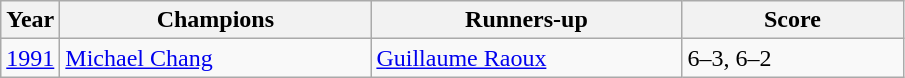<table class="wikitable">
<tr>
<th>Year</th>
<th width="200">Champions</th>
<th width="200">Runners-up</th>
<th width="140">Score</th>
</tr>
<tr>
<td><a href='#'>1991</a></td>
<td> <a href='#'>Michael Chang</a></td>
<td> <a href='#'>Guillaume Raoux</a></td>
<td>6–3, 6–2</td>
</tr>
</table>
